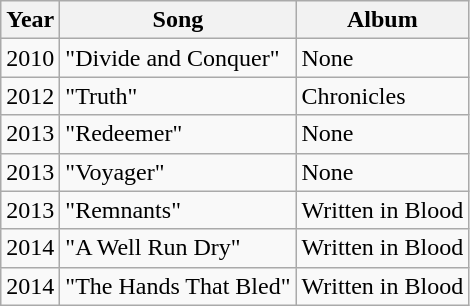<table class="wikitable">
<tr>
<th>Year</th>
<th>Song</th>
<th>Album</th>
</tr>
<tr>
<td>2010</td>
<td>"Divide and Conquer"</td>
<td>None</td>
</tr>
<tr>
<td>2012</td>
<td>"Truth"</td>
<td>Chronicles</td>
</tr>
<tr>
<td>2013</td>
<td>"Redeemer"</td>
<td>None</td>
</tr>
<tr>
<td>2013</td>
<td>"Voyager"</td>
<td>None</td>
</tr>
<tr>
<td>2013</td>
<td>"Remnants"</td>
<td>Written in Blood</td>
</tr>
<tr>
<td>2014</td>
<td>"A Well Run Dry"</td>
<td>Written in Blood</td>
</tr>
<tr>
<td>2014</td>
<td>"The Hands That Bled"</td>
<td>Written in Blood</td>
</tr>
</table>
